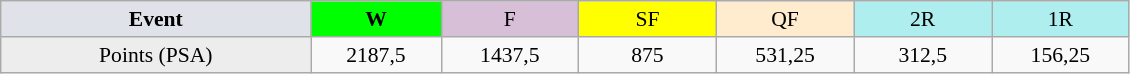<table class=wikitable style=font-size:90%;text-align:center>
<tr>
<td width=200 colspan=1 bgcolor=#dfe2e9><strong>Event</strong></td>
<td width=80 bgcolor=lime><strong>W</strong></td>
<td width=85 bgcolor=#D8BFD8>F</td>
<td width=85 bgcolor=#FFFF00>SF</td>
<td width=85 bgcolor=#ffebcd>QF</td>
<td width=85 bgcolor=#afeeee>2R</td>
<td width=85 bgcolor=#afeeee>1R</td>
</tr>
<tr>
<td bgcolor=#EDEDED>Points (PSA)</td>
<td>2187,5</td>
<td>1437,5</td>
<td>875</td>
<td>531,25</td>
<td>312,5</td>
<td>156,25</td>
</tr>
</table>
